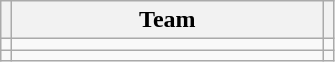<table class="wikitable">
<tr>
<th></th>
<th width=200>Team</th>
<th></th>
</tr>
<tr>
<td></td>
<td></td>
<td></td>
</tr>
<tr>
<td></td>
<td></td>
<td></td>
</tr>
</table>
